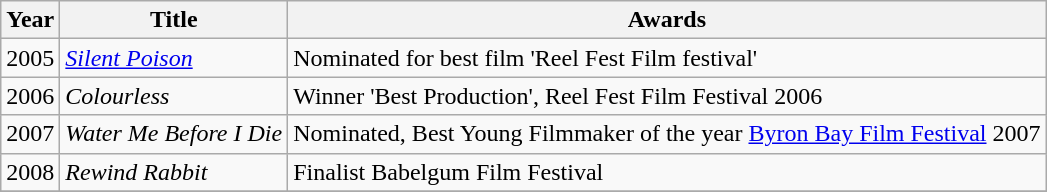<table class="wikitable">
<tr>
<th>Year</th>
<th>Title</th>
<th>Awards</th>
</tr>
<tr>
<td>2005</td>
<td><em><a href='#'>Silent Poison</a></em></td>
<td>Nominated for best film 'Reel Fest Film festival'</td>
</tr>
<tr>
<td>2006</td>
<td><em>Colourless</em></td>
<td>Winner 'Best Production', Reel Fest Film Festival 2006</td>
</tr>
<tr>
<td>2007</td>
<td><em>Water Me Before I Die</em></td>
<td>Nominated, Best Young Filmmaker of the year <a href='#'>Byron Bay Film Festival</a> 2007</td>
</tr>
<tr>
<td>2008</td>
<td><em>Rewind Rabbit</em></td>
<td>Finalist Babelgum Film Festival</td>
</tr>
<tr>
</tr>
</table>
